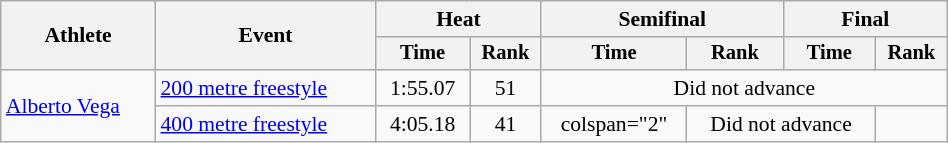<table class="wikitable" style="text-align:center; font-size:90%; width:50%;">
<tr>
<th rowspan="2">Athlete</th>
<th rowspan="2">Event</th>
<th colspan="2">Heat</th>
<th colspan="2">Semifinal</th>
<th colspan="2">Final</th>
</tr>
<tr style="font-size:95%">
<th>Time</th>
<th>Rank</th>
<th>Time</th>
<th>Rank</th>
<th>Time</th>
<th>Rank</th>
</tr>
<tr>
<td align=left rowspan=2><a href='#'>Alberto Vega</a></td>
<td align=left><a href='#'>200 metre freestyle</a></td>
<td>1:55.07</td>
<td>51</td>
<td colspan=4>Did not advance</td>
</tr>
<tr>
<td align=left><a href='#'>400 metre freestyle</a></td>
<td>4:05.18</td>
<td>41</td>
<td>colspan="2" </td>
<td colspan="2">Did not advance</td>
</tr>
</table>
